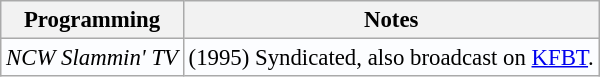<table class="wikitable" style="background:#fcfdff; font-size:95%;">
<tr>
<th>Programming</th>
<th>Notes</th>
</tr>
<tr>
<td><em>NCW Slammin' TV</em></td>
<td>(1995) Syndicated, also broadcast on <a href='#'>KFBT</a>.</td>
</tr>
</table>
